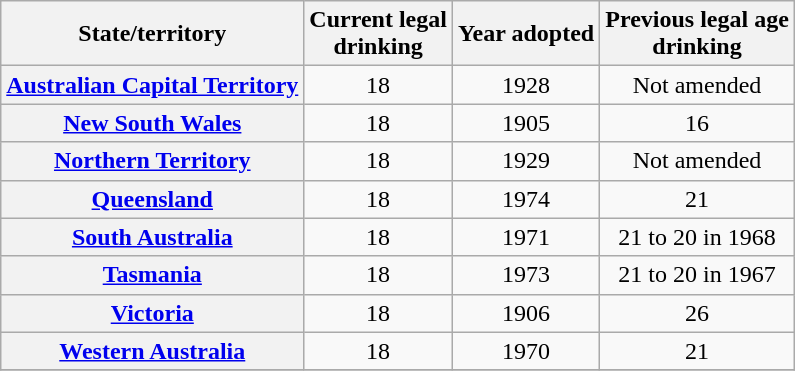<table class="wikitable" style="text-align:center">
<tr>
<th>State/territory</th>
<th>Current legal <br>drinking</th>
<th>Year adopted</th>
<th>Previous legal age <br>drinking</th>
</tr>
<tr>
<th><a href='#'>Australian Capital Territory</a></th>
<td>18</td>
<td>1928</td>
<td>Not amended</td>
</tr>
<tr>
<th><a href='#'>New South Wales</a></th>
<td>18</td>
<td>1905</td>
<td>16</td>
</tr>
<tr>
<th><a href='#'>Northern Territory</a></th>
<td>18</td>
<td>1929</td>
<td>Not amended</td>
</tr>
<tr>
<th><a href='#'>Queensland</a></th>
<td>18</td>
<td>1974</td>
<td>21</td>
</tr>
<tr>
<th><a href='#'>South Australia</a></th>
<td>18</td>
<td>1971</td>
<td>21 to 20 in 1968</td>
</tr>
<tr>
<th><a href='#'>Tasmania</a></th>
<td>18</td>
<td>1973</td>
<td>21 to 20 in 1967</td>
</tr>
<tr>
<th><a href='#'>Victoria</a></th>
<td>18</td>
<td>1906</td>
<td>26</td>
</tr>
<tr>
<th><a href='#'>Western Australia</a></th>
<td>18</td>
<td>1970</td>
<td>21</td>
</tr>
<tr>
</tr>
</table>
